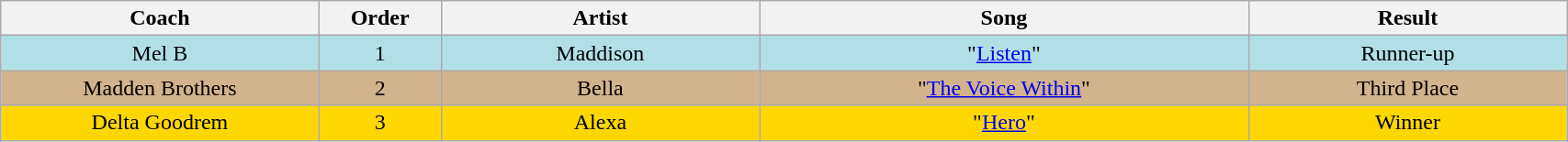<table class="wikitable" style="text-align: center; width:90%">
<tr>
<th style="width:13%">Coach</th>
<th style="width:05%">Order</th>
<th style="width:13%">Artist</th>
<th style="width:20%">Song</th>
<th style="width:13%">Result</th>
</tr>
<tr style="background:#B0E0E6">
<td>Mel B</td>
<td>1</td>
<td>Maddison</td>
<td>"<a href='#'>Listen</a>"</td>
<td>Runner-up</td>
</tr>
<tr style="background:tan">
<td>Madden Brothers</td>
<td>2</td>
<td>Bella</td>
<td>"<a href='#'>The Voice Within</a>"</td>
<td>Third Place</td>
</tr>
<tr style="background: gold">
<td>Delta Goodrem</td>
<td>3</td>
<td>Alexa</td>
<td>"<a href='#'>Hero</a>"</td>
<td>Winner</td>
</tr>
</table>
